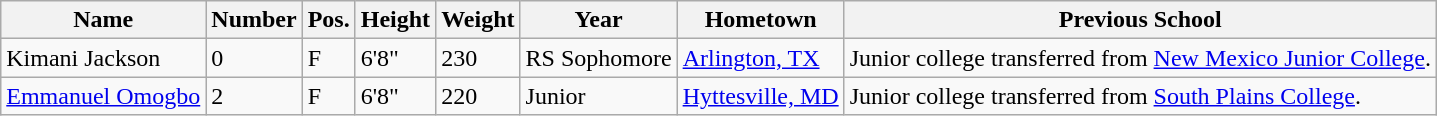<table class="wikitable sortable" border="1">
<tr>
<th>Name</th>
<th>Number</th>
<th>Pos.</th>
<th>Height</th>
<th>Weight</th>
<th>Year</th>
<th>Hometown</th>
<th class="unsortable">Previous School</th>
</tr>
<tr>
<td sortname>Kimani Jackson</td>
<td>0</td>
<td>F</td>
<td>6'8"</td>
<td>230</td>
<td>RS Sophomore</td>
<td><a href='#'>Arlington, TX</a></td>
<td>Junior college transferred from <a href='#'>New Mexico Junior College</a>.</td>
</tr>
<tr>
<td sortname><a href='#'>Emmanuel Omogbo</a></td>
<td>2</td>
<td>F</td>
<td>6'8"</td>
<td>220</td>
<td>Junior</td>
<td><a href='#'>Hyttesville, MD</a></td>
<td>Junior college transferred from <a href='#'>South Plains College</a>.</td>
</tr>
</table>
